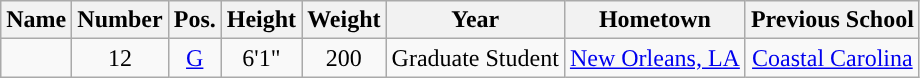<table class="wikitable sortable sortable" style="text-align: center">
<tr align=center>
<th>Name</th>
<th>Number</th>
<th>Pos.</th>
<th>Height</th>
<th>Weight</th>
<th>Year</th>
<th>Hometown</th>
<th>Previous School</th>
</tr>
<tr>
<td></td>
<td>12</td>
<td><a href='#'>G</a></td>
<td>6'1"</td>
<td>200</td>
<td>Graduate Student</td>
<td><a href='#'>New Orleans, LA</a></td>
<td><a href='#'>Coastal Carolina</a></td>
</tr>
</table>
